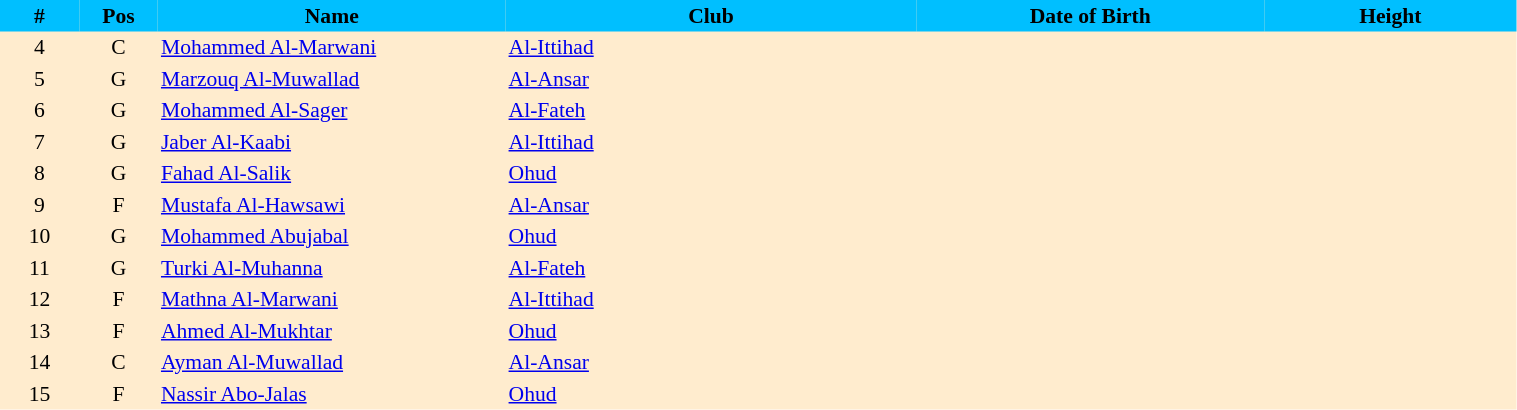<table border=0 cellpadding=2 cellspacing=0  |- bgcolor=#FFECCE style="text-align:center; font-size:90%;" width=80%>
<tr bgcolor=#00BFFF>
<th width=5%>#</th>
<th width=5%>Pos</th>
<th width=22%>Name</th>
<th width=26%>Club</th>
<th width=22%>Date of Birth</th>
<th width=16%>Height</th>
</tr>
<tr>
<td>4</td>
<td>C</td>
<td align=left><a href='#'>Mohammed Al-Marwani</a></td>
<td align=left> <a href='#'>Al-Ittihad</a></td>
<td align=left></td>
<td></td>
</tr>
<tr>
<td>5</td>
<td>G</td>
<td align=left><a href='#'>Marzouq Al-Muwallad</a></td>
<td align=left> <a href='#'>Al-Ansar</a></td>
<td align=left></td>
<td></td>
</tr>
<tr>
<td>6</td>
<td>G</td>
<td align=left><a href='#'>Mohammed Al-Sager</a></td>
<td align=left> <a href='#'>Al-Fateh</a></td>
<td align=left></td>
<td></td>
</tr>
<tr>
<td>7</td>
<td>G</td>
<td align=left><a href='#'>Jaber Al-Kaabi</a></td>
<td align=left> <a href='#'>Al-Ittihad</a></td>
<td align=left></td>
<td></td>
</tr>
<tr>
<td>8</td>
<td>G</td>
<td align=left><a href='#'>Fahad Al-Salik</a></td>
<td align=left> <a href='#'>Ohud</a></td>
<td align=left></td>
<td></td>
</tr>
<tr>
<td>9</td>
<td>F</td>
<td align=left><a href='#'>Mustafa Al-Hawsawi</a></td>
<td align=left> <a href='#'>Al-Ansar</a></td>
<td align=left></td>
<td></td>
</tr>
<tr>
<td>10</td>
<td>G</td>
<td align=left><a href='#'>Mohammed Abujabal</a></td>
<td align=left> <a href='#'>Ohud</a></td>
<td align=left></td>
<td></td>
</tr>
<tr>
<td>11</td>
<td>G</td>
<td align=left><a href='#'>Turki Al-Muhanna</a></td>
<td align=left> <a href='#'>Al-Fateh</a></td>
<td align=left></td>
<td></td>
</tr>
<tr>
<td>12</td>
<td>F</td>
<td align=left><a href='#'>Mathna Al-Marwani</a></td>
<td align=left> <a href='#'>Al-Ittihad</a></td>
<td align=left></td>
<td></td>
</tr>
<tr>
<td>13</td>
<td>F</td>
<td align=left><a href='#'>Ahmed Al-Mukhtar</a></td>
<td align=left> <a href='#'>Ohud</a></td>
<td align=left></td>
<td></td>
</tr>
<tr>
<td>14</td>
<td>C</td>
<td align=left><a href='#'>Ayman Al-Muwallad</a></td>
<td align=left> <a href='#'>Al-Ansar</a></td>
<td align=left></td>
<td></td>
</tr>
<tr>
<td>15</td>
<td>F</td>
<td align=left><a href='#'>Nassir Abo-Jalas</a></td>
<td align=left> <a href='#'>Ohud</a></td>
<td align=left></td>
<td></td>
</tr>
</table>
